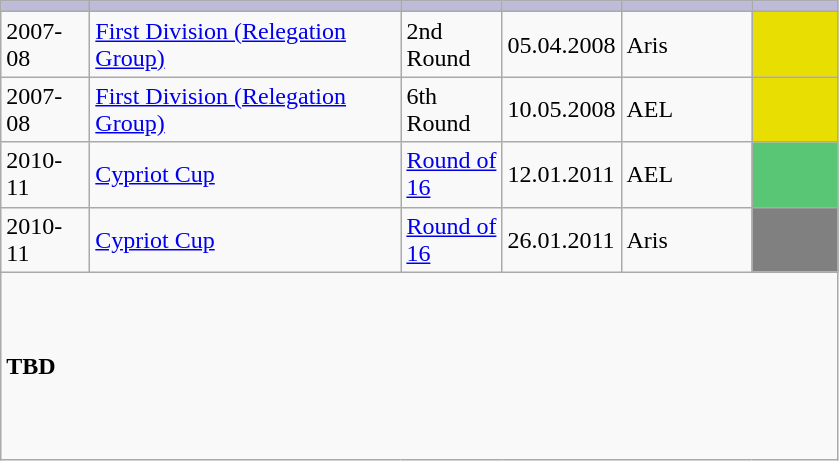<table class="wikitable sortable style="text-align: center; font-size: 11px">
<tr style="background:#bdbbd7;">
<td width="52"></td>
<td width="200"></td>
<td width="60"></td>
<td width="70"></td>
<td width="80"></td>
<td width="50"></td>
</tr>
<tr>
<td rowspan="1">2007-08</td>
<td rowspan="1"><a href='#'>First Division (Relegation Group)</a></td>
<td>2nd Round</td>
<td>05.04.2008</td>
<td>Aris</td>
<td bgcolor=E9DE01></td>
</tr>
<tr>
<td rowspan="1">2007-08</td>
<td rowspan="1"><a href='#'>First Division (Relegation Group)</a></td>
<td>6th Round</td>
<td>10.05.2008</td>
<td>AEL</td>
<td bgcolor=E9DE01></td>
</tr>
<tr>
<td rowspan="1">2010-11</td>
<td rowspan="1"><a href='#'>Cypriot Cup</a></td>
<td><a href='#'>Round of 16</a></td>
<td>12.01.2011</td>
<td>AEL</td>
<td bgcolor=58C674></td>
</tr>
<tr>
<td rowspan="1">2010-11</td>
<td rowspan="1"><a href='#'>Cypriot Cup</a></td>
<td><a href='#'>Round of 16</a></td>
<td>26.01.2011</td>
<td>Aris</td>
<td bgcolor=808080></td>
</tr>
<tr style="height: 125px;">
<td colspan=6><strong>TBD</strong></td>
</tr>
</table>
